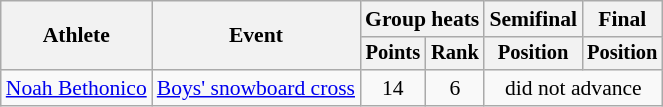<table class="wikitable" style="font-size:90%">
<tr>
<th rowspan="2">Athlete</th>
<th rowspan="2">Event</th>
<th colspan=2>Group heats</th>
<th>Semifinal</th>
<th>Final</th>
</tr>
<tr style="font-size:95%">
<th>Points</th>
<th>Rank</th>
<th>Position</th>
<th>Position</th>
</tr>
<tr align=center>
<td align=left><a href='#'>Noah Bethonico</a></td>
<td align=left><a href='#'>Boys' snowboard cross</a></td>
<td>14</td>
<td>6</td>
<td colspan=2>did not advance</td>
</tr>
</table>
